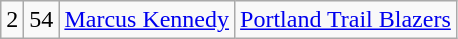<table class="wikitable">
<tr style="text-align:center;" bgcolor="">
<td>2</td>
<td>54</td>
<td><a href='#'>Marcus Kennedy</a></td>
<td><a href='#'>Portland Trail Blazers</a></td>
</tr>
</table>
